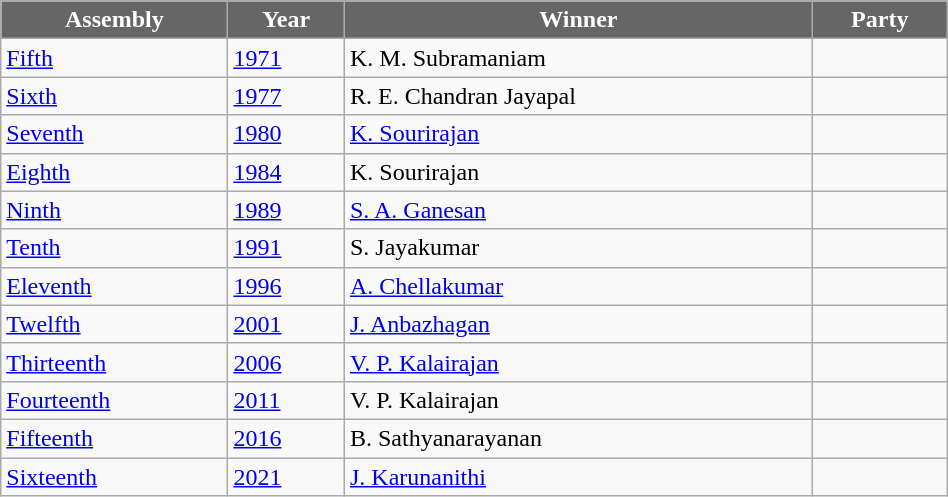<table class="wikitable" width="50%">
<tr>
<th style="background-color:#666666; color:white">Assembly</th>
<th style="background-color:#666666; color:white">Year</th>
<th style="background-color:#666666; color:white">Winner</th>
<th style="background-color:#666666; color:white" colspan="2">Party</th>
</tr>
<tr>
<td><a href='#'>Fifth</a></td>
<td><a href='#'>1971</a></td>
<td>K. M. Subramaniam</td>
<td></td>
</tr>
<tr>
<td><a href='#'>Sixth</a></td>
<td><a href='#'>1977</a></td>
<td>R. E. Chandran Jayapal</td>
<td></td>
</tr>
<tr>
<td><a href='#'>Seventh</a></td>
<td><a href='#'>1980</a></td>
<td><a href='#'>K. Sourirajan</a></td>
<td></td>
</tr>
<tr>
<td><a href='#'>Eighth</a></td>
<td><a href='#'>1984</a></td>
<td>K. Sourirajan</td>
<td></td>
</tr>
<tr>
<td><a href='#'>Ninth</a></td>
<td><a href='#'>1989</a></td>
<td><a href='#'>S. A. Ganesan</a></td>
<td></td>
</tr>
<tr>
<td><a href='#'>Tenth</a></td>
<td><a href='#'>1991</a></td>
<td>S. Jayakumar</td>
<td></td>
</tr>
<tr>
<td><a href='#'>Eleventh</a></td>
<td><a href='#'>1996</a></td>
<td><a href='#'>A. Chellakumar</a></td>
<td></td>
</tr>
<tr>
<td><a href='#'>Twelfth</a></td>
<td><a href='#'>2001</a></td>
<td><a href='#'>J. Anbazhagan</a></td>
<td></td>
</tr>
<tr>
<td><a href='#'>Thirteenth</a></td>
<td><a href='#'>2006</a></td>
<td><a href='#'>V. P. Kalairajan</a></td>
<td></td>
</tr>
<tr>
<td><a href='#'>Fourteenth</a></td>
<td><a href='#'>2011</a></td>
<td>V. P. Kalairajan</td>
<td></td>
</tr>
<tr>
<td><a href='#'>Fifteenth</a></td>
<td><a href='#'>2016</a></td>
<td>B. Sathyanarayanan</td>
<td></td>
</tr>
<tr>
<td><a href='#'>Sixteenth</a></td>
<td><a href='#'>2021</a></td>
<td><a href='#'>J. Karunanithi</a></td>
<td></td>
</tr>
</table>
